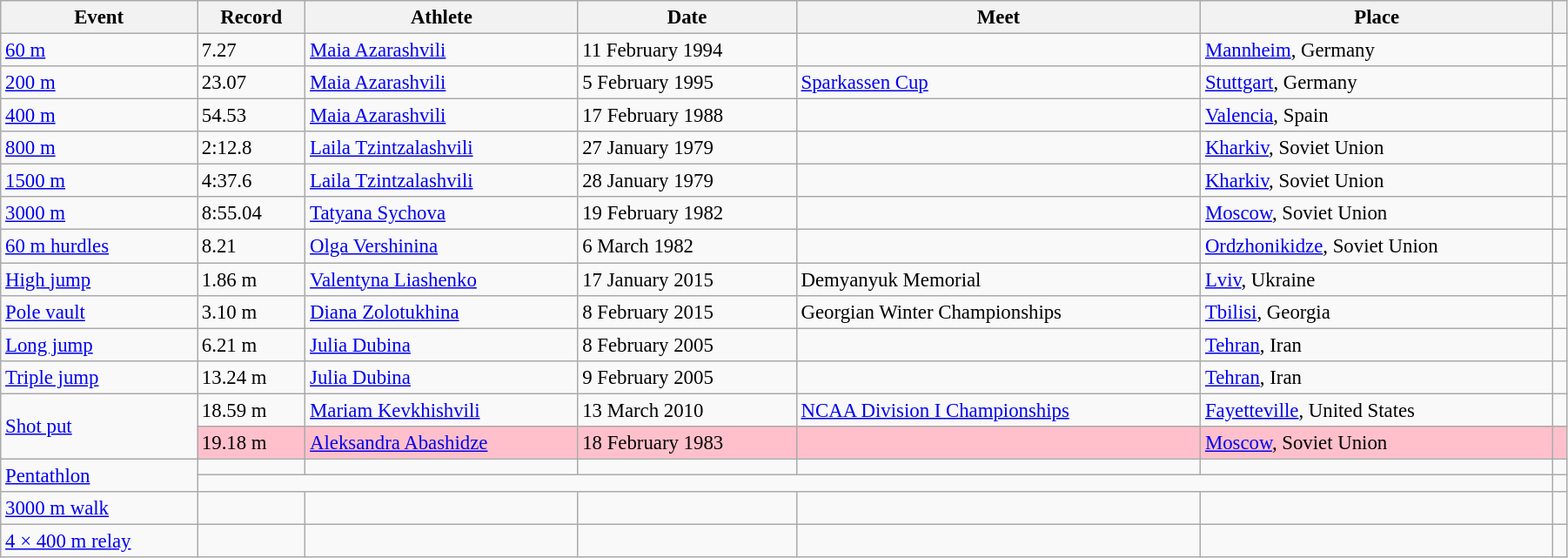<table class="wikitable" style="font-size:95%; width: 95%;">
<tr>
<th>Event</th>
<th>Record</th>
<th>Athlete</th>
<th>Date</th>
<th>Meet</th>
<th>Place</th>
<th></th>
</tr>
<tr>
<td><a href='#'>60 m</a></td>
<td>7.27</td>
<td><a href='#'>Maia Azarashvili</a></td>
<td>11 February 1994</td>
<td></td>
<td><a href='#'>Mannheim</a>, Germany</td>
<td></td>
</tr>
<tr>
<td><a href='#'>200 m</a></td>
<td>23.07</td>
<td><a href='#'>Maia Azarashvili</a></td>
<td>5 February 1995</td>
<td><a href='#'>Sparkassen Cup</a></td>
<td><a href='#'>Stuttgart</a>, Germany</td>
<td></td>
</tr>
<tr>
<td><a href='#'>400 m</a></td>
<td>54.53</td>
<td><a href='#'>Maia Azarashvili</a></td>
<td>17 February 1988</td>
<td></td>
<td><a href='#'>Valencia</a>, Spain</td>
<td></td>
</tr>
<tr>
<td><a href='#'>800 m</a></td>
<td>2:12.8 </td>
<td><a href='#'>Laila Tzintzalashvili</a></td>
<td>27 January 1979</td>
<td></td>
<td><a href='#'>Kharkiv</a>, Soviet Union</td>
<td></td>
</tr>
<tr>
<td><a href='#'>1500 m</a></td>
<td>4:37.6 </td>
<td><a href='#'>Laila Tzintzalashvili</a></td>
<td>28 January 1979</td>
<td></td>
<td><a href='#'>Kharkiv</a>, Soviet Union</td>
<td></td>
</tr>
<tr>
<td><a href='#'>3000 m</a></td>
<td>8:55.04</td>
<td><a href='#'>Tatyana Sychova</a></td>
<td>19 February 1982</td>
<td></td>
<td><a href='#'>Moscow</a>, Soviet Union</td>
<td></td>
</tr>
<tr>
<td><a href='#'>60 m hurdles</a></td>
<td>8.21</td>
<td><a href='#'>Olga Vershinina</a></td>
<td>6 March 1982</td>
<td></td>
<td><a href='#'>Ordzhonikidze</a>, Soviet Union</td>
<td></td>
</tr>
<tr>
<td><a href='#'>High jump</a></td>
<td>1.86 m</td>
<td><a href='#'>Valentyna Liashenko</a></td>
<td>17 January 2015</td>
<td>Demyanyuk Memorial</td>
<td><a href='#'>Lviv</a>, Ukraine</td>
<td></td>
</tr>
<tr>
<td><a href='#'>Pole vault</a></td>
<td>3.10 m </td>
<td><a href='#'>Diana Zolotukhina</a></td>
<td>8 February 2015</td>
<td>Georgian Winter Championships</td>
<td><a href='#'>Tbilisi</a>, Georgia</td>
<td></td>
</tr>
<tr>
<td><a href='#'>Long jump</a></td>
<td>6.21 m</td>
<td><a href='#'>Julia Dubina</a></td>
<td>8 February 2005</td>
<td></td>
<td><a href='#'>Tehran</a>, Iran</td>
<td></td>
</tr>
<tr>
<td><a href='#'>Triple jump</a></td>
<td>13.24 m </td>
<td><a href='#'>Julia Dubina</a></td>
<td>9 February 2005</td>
<td></td>
<td><a href='#'>Tehran</a>, Iran</td>
<td></td>
</tr>
<tr>
<td rowspan=2><a href='#'>Shot put</a></td>
<td>18.59 m</td>
<td><a href='#'>Mariam Kevkhishvili</a></td>
<td>13 March 2010</td>
<td><a href='#'>NCAA Division I Championships</a></td>
<td><a href='#'>Fayetteville</a>, United States</td>
<td></td>
</tr>
<tr style="background:pink">
<td>19.18 m</td>
<td><a href='#'>Aleksandra Abashidze</a></td>
<td>18 February 1983</td>
<td></td>
<td><a href='#'>Moscow</a>, Soviet Union</td>
<td></td>
</tr>
<tr>
<td rowspan=2><a href='#'>Pentathlon</a></td>
<td></td>
<td></td>
<td></td>
<td></td>
<td></td>
<td></td>
</tr>
<tr>
<td colspan=5></td>
<td></td>
</tr>
<tr>
<td><a href='#'>3000 m walk</a></td>
<td></td>
<td></td>
<td></td>
<td></td>
<td></td>
<td></td>
</tr>
<tr>
<td><a href='#'>4 × 400 m relay</a></td>
<td></td>
<td></td>
<td></td>
<td></td>
<td></td>
<td></td>
</tr>
</table>
